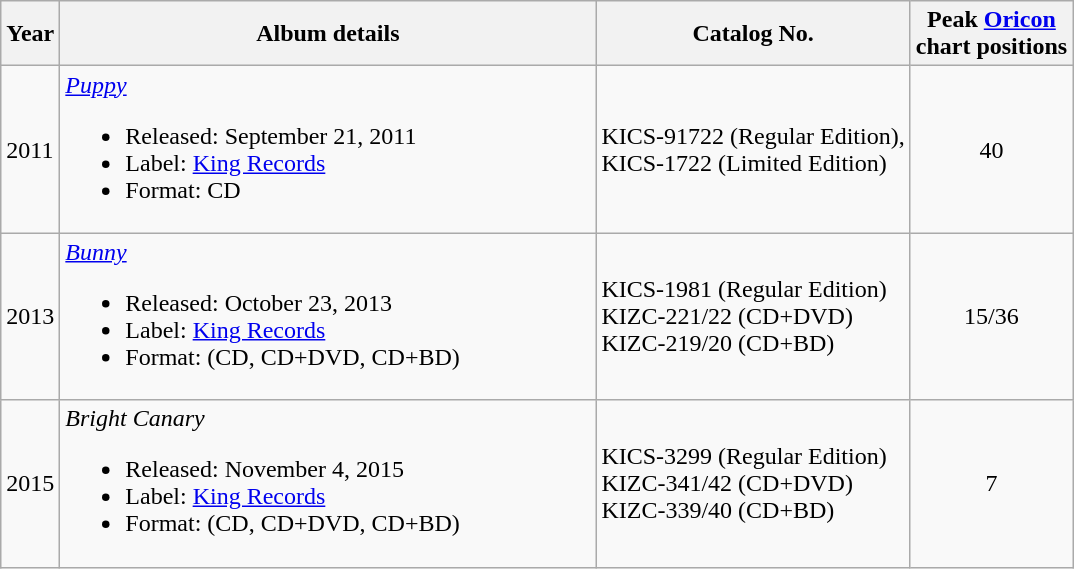<table class="wikitable" border="1">
<tr>
<th rowspan="1">Year</th>
<th rowspan="1" width="350">Album details</th>
<th rowspan="1">Catalog No.</th>
<th colspan="1">Peak <a href='#'>Oricon</a><br> chart positions</th>
</tr>
<tr>
<td>2011</td>
<td align="left"><em><a href='#'>Puppy</a></em><br><ul><li>Released: September 21, 2011</li><li>Label: <a href='#'>King Records</a></li><li>Format: CD</li></ul></td>
<td>KICS-91722 (Regular Edition),<br> KICS-1722 (Limited Edition)</td>
<td align="center">40</td>
</tr>
<tr>
<td>2013</td>
<td align="left"><em><a href='#'>Bunny</a></em><br><ul><li>Released: October 23, 2013</li><li>Label: <a href='#'>King Records</a></li><li>Format: (CD, CD+DVD, CD+BD)</li></ul></td>
<td>KICS-1981 (Regular Edition) <br> KIZC-221/22 (CD+DVD) <br> KIZC-219/20 (CD+BD)</td>
<td align="center">15/36</td>
</tr>
<tr>
<td>2015</td>
<td align="left"><em>Bright Canary</em><br><ul><li>Released: November 4, 2015</li><li>Label: <a href='#'>King Records</a></li><li>Format: (CD, CD+DVD, CD+BD)</li></ul></td>
<td>KICS-3299 (Regular Edition) <br> KIZC-341/42 (CD+DVD) <br> KIZC-339/40 (CD+BD)</td>
<td align="center">7</td>
</tr>
</table>
